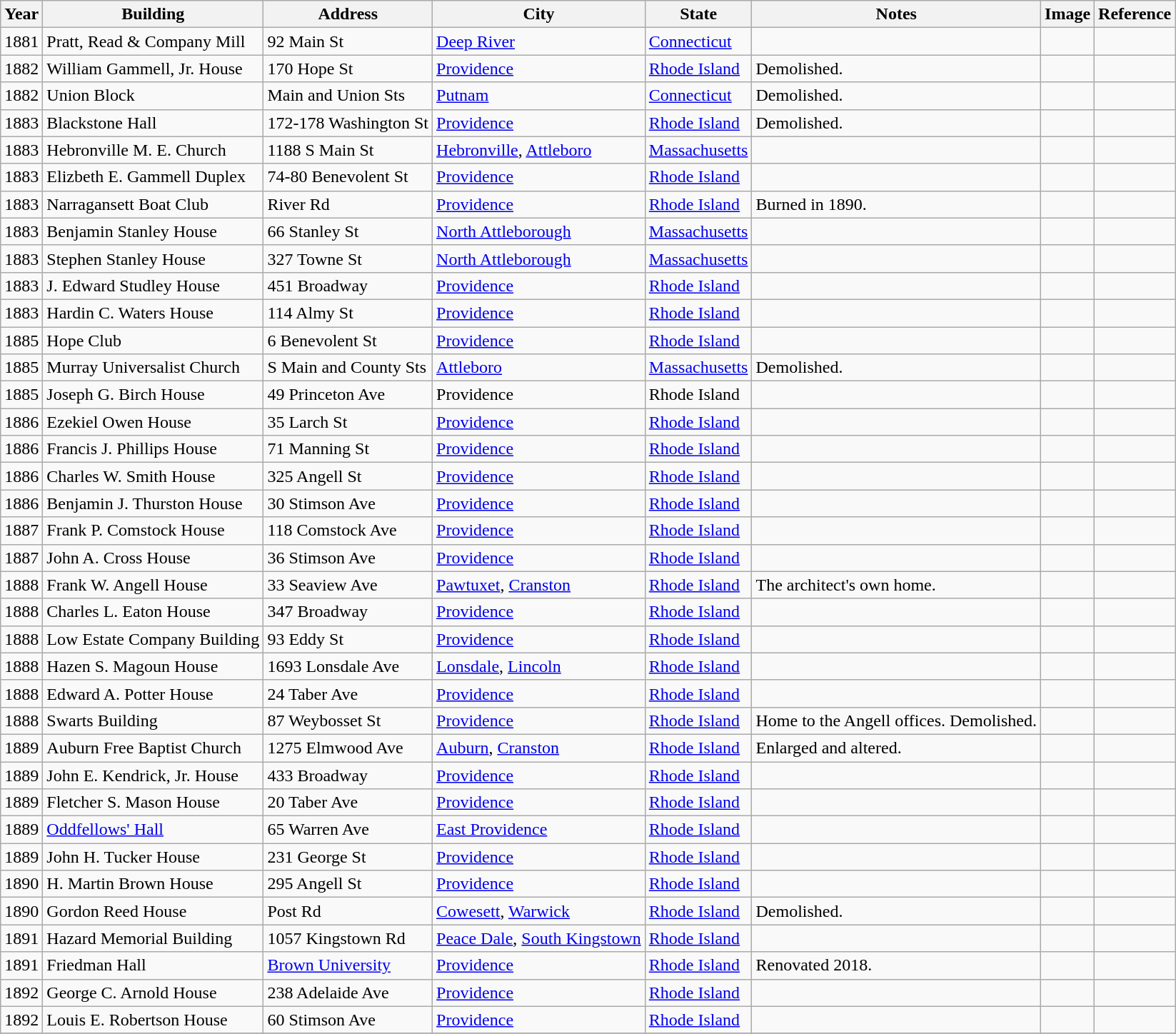<table class="wikitable sortable" border="1">
<tr>
<th>Year</th>
<th>Building</th>
<th>Address</th>
<th>City</th>
<th>State</th>
<th>Notes</th>
<th>Image</th>
<th>Reference</th>
</tr>
<tr>
<td>1881</td>
<td>Pratt, Read & Company Mill</td>
<td>92 Main St</td>
<td><a href='#'>Deep River</a></td>
<td><a href='#'>Connecticut</a></td>
<td></td>
<td></td>
<td></td>
</tr>
<tr>
<td>1882</td>
<td>William Gammell, Jr. House</td>
<td>170 Hope St</td>
<td><a href='#'>Providence</a></td>
<td><a href='#'>Rhode Island</a></td>
<td>Demolished.</td>
<td></td>
<td></td>
</tr>
<tr>
<td>1882</td>
<td>Union Block</td>
<td>Main and Union Sts</td>
<td><a href='#'>Putnam</a></td>
<td><a href='#'>Connecticut</a></td>
<td>Demolished.</td>
<td></td>
<td></td>
</tr>
<tr>
<td>1883</td>
<td>Blackstone Hall</td>
<td>172-178 Washington St</td>
<td><a href='#'>Providence</a></td>
<td><a href='#'>Rhode Island</a></td>
<td>Demolished.</td>
<td></td>
<td></td>
</tr>
<tr>
<td>1883</td>
<td>Hebronville M. E. Church</td>
<td>1188 S Main St</td>
<td><a href='#'>Hebronville</a>, <a href='#'>Attleboro</a></td>
<td><a href='#'>Massachusetts</a></td>
<td></td>
<td></td>
<td></td>
</tr>
<tr>
<td>1883</td>
<td>Elizbeth E. Gammell Duplex</td>
<td>74-80 Benevolent St</td>
<td><a href='#'>Providence</a></td>
<td><a href='#'>Rhode Island</a></td>
<td></td>
<td></td>
<td></td>
</tr>
<tr>
<td>1883</td>
<td>Narragansett Boat Club</td>
<td>River Rd</td>
<td><a href='#'>Providence</a></td>
<td><a href='#'>Rhode Island</a></td>
<td>Burned in 1890.</td>
<td></td>
<td></td>
</tr>
<tr>
<td>1883</td>
<td>Benjamin Stanley House</td>
<td>66 Stanley St</td>
<td><a href='#'>North Attleborough</a></td>
<td><a href='#'>Massachusetts</a></td>
<td></td>
<td></td>
<td></td>
</tr>
<tr>
<td>1883</td>
<td>Stephen Stanley House</td>
<td>327 Towne St</td>
<td><a href='#'>North Attleborough</a></td>
<td><a href='#'>Massachusetts</a></td>
<td></td>
<td></td>
<td></td>
</tr>
<tr>
<td>1883</td>
<td>J. Edward Studley House</td>
<td>451 Broadway</td>
<td><a href='#'>Providence</a></td>
<td><a href='#'>Rhode Island</a></td>
<td></td>
<td></td>
<td></td>
</tr>
<tr>
<td>1883</td>
<td>Hardin C. Waters House</td>
<td>114 Almy St</td>
<td><a href='#'>Providence</a></td>
<td><a href='#'>Rhode Island</a></td>
<td></td>
<td></td>
<td></td>
</tr>
<tr>
<td>1885</td>
<td>Hope Club</td>
<td>6 Benevolent St</td>
<td><a href='#'>Providence</a></td>
<td><a href='#'>Rhode Island</a></td>
<td></td>
<td></td>
<td></td>
</tr>
<tr>
<td>1885</td>
<td>Murray Universalist Church</td>
<td>S Main and County Sts</td>
<td><a href='#'>Attleboro</a></td>
<td><a href='#'>Massachusetts</a></td>
<td>Demolished.</td>
<td></td>
<td></td>
</tr>
<tr>
<td>1885</td>
<td>Joseph G. Birch House</td>
<td>49 Princeton Ave</td>
<td>Providence</td>
<td>Rhode Island</td>
<td></td>
<td></td>
<td></td>
</tr>
<tr>
<td>1886</td>
<td>Ezekiel Owen House</td>
<td>35 Larch St</td>
<td><a href='#'>Providence</a></td>
<td><a href='#'>Rhode Island</a></td>
<td></td>
<td></td>
<td></td>
</tr>
<tr>
<td>1886</td>
<td>Francis J. Phillips House</td>
<td>71 Manning St</td>
<td><a href='#'>Providence</a></td>
<td><a href='#'>Rhode Island</a></td>
<td></td>
<td></td>
<td></td>
</tr>
<tr>
<td>1886</td>
<td>Charles W. Smith House</td>
<td>325 Angell St</td>
<td><a href='#'>Providence</a></td>
<td><a href='#'>Rhode Island</a></td>
<td></td>
<td></td>
<td></td>
</tr>
<tr>
<td>1886</td>
<td>Benjamin J. Thurston House</td>
<td>30 Stimson Ave</td>
<td><a href='#'>Providence</a></td>
<td><a href='#'>Rhode Island</a></td>
<td></td>
<td></td>
<td></td>
</tr>
<tr>
<td>1887</td>
<td>Frank P. Comstock House</td>
<td>118 Comstock Ave</td>
<td><a href='#'>Providence</a></td>
<td><a href='#'>Rhode Island</a></td>
<td></td>
<td></td>
<td></td>
</tr>
<tr>
<td>1887</td>
<td>John A. Cross House</td>
<td>36 Stimson Ave</td>
<td><a href='#'>Providence</a></td>
<td><a href='#'>Rhode Island</a></td>
<td></td>
<td></td>
<td></td>
</tr>
<tr>
<td>1888</td>
<td>Frank W. Angell House</td>
<td>33 Seaview Ave</td>
<td><a href='#'>Pawtuxet</a>, <a href='#'>Cranston</a></td>
<td><a href='#'>Rhode Island</a></td>
<td>The architect's own home.</td>
<td></td>
<td></td>
</tr>
<tr>
<td>1888</td>
<td>Charles L. Eaton House</td>
<td>347 Broadway</td>
<td><a href='#'>Providence</a></td>
<td><a href='#'>Rhode Island</a></td>
<td></td>
<td></td>
<td></td>
</tr>
<tr>
<td>1888</td>
<td>Low Estate Company Building</td>
<td>93 Eddy St</td>
<td><a href='#'>Providence</a></td>
<td><a href='#'>Rhode Island</a></td>
<td></td>
<td></td>
<td></td>
</tr>
<tr>
<td>1888</td>
<td>Hazen S. Magoun House</td>
<td>1693 Lonsdale Ave</td>
<td><a href='#'>Lonsdale</a>, <a href='#'>Lincoln</a></td>
<td><a href='#'>Rhode Island</a></td>
<td></td>
<td></td>
<td></td>
</tr>
<tr>
<td>1888</td>
<td>Edward A. Potter House</td>
<td>24 Taber Ave</td>
<td><a href='#'>Providence</a></td>
<td><a href='#'>Rhode Island</a></td>
<td></td>
<td></td>
<td></td>
</tr>
<tr>
<td>1888</td>
<td>Swarts Building</td>
<td>87 Weybosset St</td>
<td><a href='#'>Providence</a></td>
<td><a href='#'>Rhode Island</a></td>
<td>Home to the Angell offices. Demolished.</td>
<td></td>
<td></td>
</tr>
<tr>
<td>1889</td>
<td>Auburn Free Baptist Church</td>
<td>1275 Elmwood Ave</td>
<td><a href='#'>Auburn</a>, <a href='#'>Cranston</a></td>
<td><a href='#'>Rhode Island</a></td>
<td>Enlarged and altered.</td>
<td></td>
<td></td>
</tr>
<tr>
<td>1889</td>
<td>John E. Kendrick, Jr. House</td>
<td>433 Broadway</td>
<td><a href='#'>Providence</a></td>
<td><a href='#'>Rhode Island</a></td>
<td></td>
<td></td>
<td></td>
</tr>
<tr>
<td>1889</td>
<td>Fletcher S. Mason House</td>
<td>20 Taber Ave</td>
<td><a href='#'>Providence</a></td>
<td><a href='#'>Rhode Island</a></td>
<td></td>
<td></td>
<td></td>
</tr>
<tr>
<td>1889</td>
<td><a href='#'>Oddfellows' Hall</a></td>
<td>65 Warren Ave</td>
<td><a href='#'>East Providence</a></td>
<td><a href='#'>Rhode Island</a></td>
<td></td>
<td></td>
<td></td>
</tr>
<tr>
<td>1889</td>
<td>John H. Tucker House</td>
<td>231 George St</td>
<td><a href='#'>Providence</a></td>
<td><a href='#'>Rhode Island</a></td>
<td></td>
<td></td>
<td></td>
</tr>
<tr>
<td>1890</td>
<td>H. Martin Brown House</td>
<td>295 Angell St</td>
<td><a href='#'>Providence</a></td>
<td><a href='#'>Rhode Island</a></td>
<td></td>
<td></td>
<td></td>
</tr>
<tr>
<td>1890</td>
<td>Gordon Reed House</td>
<td>Post Rd</td>
<td><a href='#'>Cowesett</a>, <a href='#'>Warwick</a></td>
<td><a href='#'>Rhode Island</a></td>
<td>Demolished.</td>
<td></td>
<td></td>
</tr>
<tr>
<td>1891</td>
<td>Hazard Memorial Building</td>
<td>1057 Kingstown Rd</td>
<td><a href='#'>Peace Dale</a>, <a href='#'>South Kingstown</a></td>
<td><a href='#'>Rhode Island</a></td>
<td></td>
<td></td>
<td></td>
</tr>
<tr>
<td>1891</td>
<td>Friedman Hall</td>
<td><a href='#'>Brown University</a></td>
<td><a href='#'>Providence</a></td>
<td><a href='#'>Rhode Island</a></td>
<td>Renovated 2018.</td>
<td></td>
<td></td>
</tr>
<tr>
<td>1892</td>
<td>George C. Arnold House</td>
<td>238 Adelaide Ave</td>
<td><a href='#'>Providence</a></td>
<td><a href='#'>Rhode Island</a></td>
<td></td>
<td></td>
<td></td>
</tr>
<tr>
<td>1892</td>
<td>Louis E. Robertson House</td>
<td>60 Stimson Ave</td>
<td><a href='#'>Providence</a></td>
<td><a href='#'>Rhode Island</a></td>
<td></td>
<td></td>
<td></td>
</tr>
<tr>
</tr>
</table>
